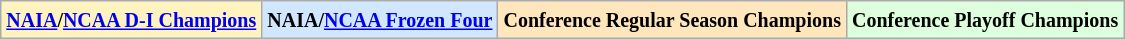<table class="wikitable">
<tr>
<td bgcolor="#FFF3BF"><small><strong><a href='#'>NAIA</a>/<a href='#'>NCAA D-I Champions</a> </strong></small></td>
<td bgcolor="#D0E7FF"><small><strong>NAIA/<a href='#'>NCAA Frozen Four</a></strong></small></td>
<td bgcolor="#FFE6BD"><small><strong>Conference Regular Season Champions</strong></small></td>
<td bgcolor="#ddffdd"><small><strong>Conference Playoff Champions</strong></small></td>
</tr>
</table>
